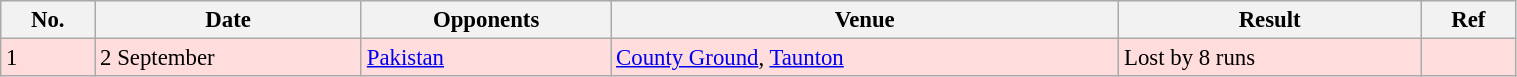<table class="wikitable" width="80%" style="font-size: 95%">
<tr bgcolor="#efefef">
<th>No.</th>
<th>Date</th>
<th>Opponents</th>
<th>Venue</th>
<th>Result</th>
<th>Ref</th>
</tr>
<tr bgcolor="#ffdddd">
<td>1</td>
<td>2 September</td>
<td><a href='#'>Pakistan</a></td>
<td><a href='#'>County Ground</a>, <a href='#'>Taunton</a></td>
<td>Lost by 8 runs</td>
<td></td>
</tr>
</table>
